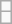<table class="wikitable" style="margin: 1em auto; text-align:center;">
<tr>
<td></td>
</tr>
<tr>
<td></td>
</tr>
</table>
